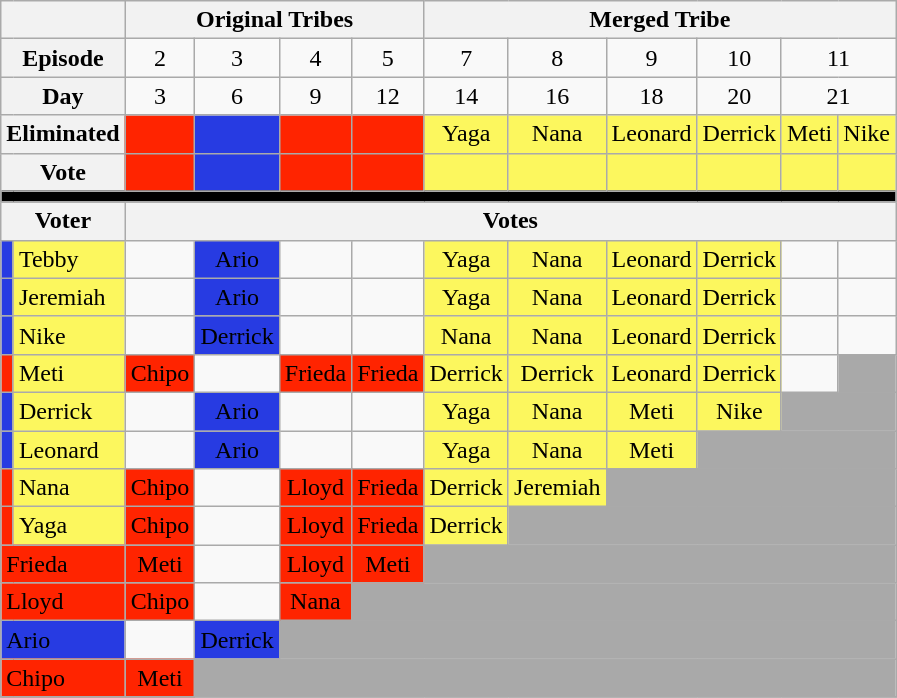<table class="wikitable" style="text-align:center">
<tr>
<th colspan=2></th>
<th colspan=4>Original Tribes</th>
<th colspan=6>Merged Tribe</th>
</tr>
<tr>
<th colspan=2>Episode</th>
<td>2</td>
<td>3</td>
<td>4</td>
<td>5</td>
<td>7</td>
<td>8</td>
<td>9</td>
<td>10</td>
<td colspan=2>11</td>
</tr>
<tr>
<th colspan=2>Day</th>
<td>3</td>
<td>6</td>
<td>9</td>
<td>12</td>
<td>14</td>
<td>16</td>
<td>18</td>
<td>20</td>
<td colspan=2>21</td>
</tr>
<tr>
<th colspan=2>Eliminated</th>
<td bgcolor="#FF2400"></td>
<td bgcolor="#273BE2"></td>
<td bgcolor="#FF2400"></td>
<td bgcolor="#FF2400"></td>
<td bgcolor="#FCF75E">Yaga</td>
<td bgcolor="#FCF75E">Nana</td>
<td bgcolor="#FCF75E">Leonard</td>
<td bgcolor="#FCF75E">Derrick</td>
<td bgcolor="#FCF75E">Meti</td>
<td bgcolor="#FCF75E">Nike</td>
</tr>
<tr>
<th colspan=2>Vote</th>
<td bgcolor="#FF2400"></td>
<td bgcolor="#273BE2"></td>
<td bgcolor="#FF2400"></td>
<td bgcolor="#FF2400"></td>
<td bgcolor="#FCF75E"></td>
<td bgcolor="#FCF75E"></td>
<td bgcolor="#FCF75E"></td>
<td bgcolor="#FCF75E"></td>
<td bgcolor="#FCF75E"></td>
<td bgcolor="#FCF75E"></td>
</tr>
<tr>
<td bgcolor=black colspan=12></td>
</tr>
<tr>
<th colspan=2>Voter</th>
<th colspan=10>Votes</th>
</tr>
<tr>
<td style="background:#273BE2"></td>
<td bgcolor="#FCF75E" align=left>Tebby</td>
<td></td>
<td bgcolor="#273BE2" align=center><span>Ario</span></td>
<td></td>
<td></td>
<td bgcolor="#FCF75E" align=center>Yaga</td>
<td bgcolor="#FCF75E" align=center>Nana</td>
<td bgcolor="#FCF75E" align=center>Leonard</td>
<td bgcolor="#FCF75E" align=center>Derrick</td>
<td></td>
<td></td>
</tr>
<tr>
<td style="background:#273BE2"></td>
<td bgcolor="#FCF75E" align=left>Jeremiah</td>
<td></td>
<td bgcolor="#273BE2" align=center><span>Ario</span></td>
<td></td>
<td></td>
<td bgcolor="#FCF75E" align=center>Yaga</td>
<td bgcolor="#FCF75E" align=center>Nana</td>
<td bgcolor="#FCF75E" align=center>Leonard</td>
<td bgcolor="#FCF75E" align=center>Derrick</td>
<td></td>
<td></td>
</tr>
<tr>
<td style="background:#273BE2"></td>
<td bgcolor="#FCF75E" align=left>Nike</td>
<td></td>
<td bgcolor="#273BE2" align=center><span>Derrick</span></td>
<td></td>
<td></td>
<td bgcolor="#FCF75E" align=center>Nana</td>
<td bgcolor="#FCF75E" align=center>Nana</td>
<td bgcolor="#FCF75E" align=center>Leonard</td>
<td bgcolor="#FCF75E" align=center>Derrick</td>
<td></td>
<td></td>
</tr>
<tr>
<td style="background:#FF2400"></td>
<td bgcolor="#FCF75E" align=left>Meti</td>
<td bgcolor="#FF2400" align=center><span>Chipo</span></td>
<td></td>
<td bgcolor="#FF2400" align=center><span>Frieda</span></td>
<td bgcolor="#FF2400" align=center><span>Frieda</span></td>
<td bgcolor="#FCF75E" align=center>Derrick</td>
<td bgcolor="#FCF75E" align=center>Derrick</td>
<td bgcolor="#FCF75E" align=center>Leonard</td>
<td bgcolor="#FCF75E" align=center>Derrick</td>
<td></td>
<td bgcolor="darkgray" colspan=3></td>
</tr>
<tr>
<td style="background:#273BE2"></td>
<td bgcolor="#FCF75E" align=left>Derrick</td>
<td></td>
<td bgcolor="#273BE2" align=center><span>Ario</span></td>
<td></td>
<td></td>
<td bgcolor="#FCF75E" align=center>Yaga</td>
<td bgcolor="#FCF75E" align=center>Nana</td>
<td bgcolor="#FCF75E" align=center>Meti</td>
<td bgcolor="#FCF75E" align=center>Nike</td>
<td bgcolor="darkgray" colspan=4></td>
</tr>
<tr>
<td style="background:#273BE2"></td>
<td bgcolor="#FCF75E" align=left>Leonard</td>
<td></td>
<td bgcolor="#273BE2" align=center><span>Ario</span></td>
<td></td>
<td></td>
<td bgcolor="#FCF75E" align=center>Yaga</td>
<td bgcolor="#FCF75E" align=center>Nana</td>
<td bgcolor="#FCF75E" align=center>Meti</td>
<td bgcolor="darkgray" colspan=5></td>
</tr>
<tr>
<td style="background:#FF2400"></td>
<td bgcolor="#FCF75E" align=left>Nana</td>
<td bgcolor="#FF2400" align=center><span>Chipo</span></td>
<td></td>
<td bgcolor="#FF2400" align=center><span>Lloyd</span></td>
<td bgcolor="#FF2400" align=center><span>Frieda</span></td>
<td bgcolor="#FCF75E" align=center>Derrick</td>
<td bgcolor="#FCF75E" align=center>Jeremiah</td>
<td bgcolor="darkgray" colspan=6></td>
</tr>
<tr>
<td style="background:#FF2400"></td>
<td bgcolor="#FCF75E" align=left>Yaga</td>
<td bgcolor="#FF2400" align=center><span>Chipo</span></td>
<td></td>
<td bgcolor="#FF2400" align=center><span>Lloyd</span></td>
<td bgcolor="#FF2400" align=center><span>Frieda</span></td>
<td bgcolor="#FCF75E" align=center>Derrick</td>
<td bgcolor="darkgray" colspan=7></td>
</tr>
<tr>
<td colspan="2" bgcolor="#FF2400" align=left><span>Frieda</span></td>
<td bgcolor="#FF2400" align=center><span>Meti</span></td>
<td></td>
<td bgcolor="#FF2400" align=center><span>Lloyd</span></td>
<td bgcolor="#FF2400" align=center><span>Meti</span></td>
<td bgcolor="darkgray" colspan=8></td>
</tr>
<tr>
<td colspan="2" bgcolor="#FF2400" align=left><span>Lloyd</span></td>
<td bgcolor="#FF2400" align=center><span>Chipo</span></td>
<td></td>
<td bgcolor="#FF2400" align=center><span>Nana</span></td>
<td bgcolor="darkgray" colspan=9></td>
</tr>
<tr>
<td colspan="2" align="left" bgcolor="#273BE2"><span>Ario</span></td>
<td></td>
<td bgcolor="#273BE2" align=center><span>Derrick</span></td>
<td bgcolor="darkgray" colspan=10></td>
</tr>
<tr>
<td colspan="2" bgcolor="#FF2400" align=left><span>Chipo</span></td>
<td bgcolor="#FF2400" align=center><span>Meti</span></td>
<td bgcolor="darkgray" colspan=11></td>
</tr>
<tr>
</tr>
</table>
